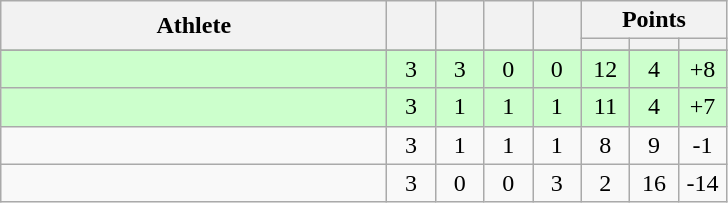<table class="wikitable" style="text-align: center; font-size:100% ">
<tr>
<th rowspan=2 width=250>Athlete</th>
<th rowspan=2 width=25></th>
<th rowspan=2 width=25></th>
<th rowspan=2 width=25></th>
<th rowspan=2 width=25></th>
<th colspan=3>Points</th>
</tr>
<tr>
<th width=25></th>
<th width=25></th>
<th width=25></th>
</tr>
<tr bgcolor="ccffcc">
</tr>
<tr bgcolor="ccffcc">
<td align=left></td>
<td>3</td>
<td>3</td>
<td>0</td>
<td>0</td>
<td>12</td>
<td>4</td>
<td>+8</td>
</tr>
<tr bgcolor="ccffcc">
<td align=left></td>
<td>3</td>
<td>1</td>
<td>1</td>
<td>1</td>
<td>11</td>
<td>4</td>
<td>+7</td>
</tr>
<tr>
<td align=left></td>
<td>3</td>
<td>1</td>
<td>1</td>
<td>1</td>
<td>8</td>
<td>9</td>
<td>-1</td>
</tr>
<tr>
<td align=left></td>
<td>3</td>
<td>0</td>
<td>0</td>
<td>3</td>
<td>2</td>
<td>16</td>
<td>-14</td>
</tr>
</table>
